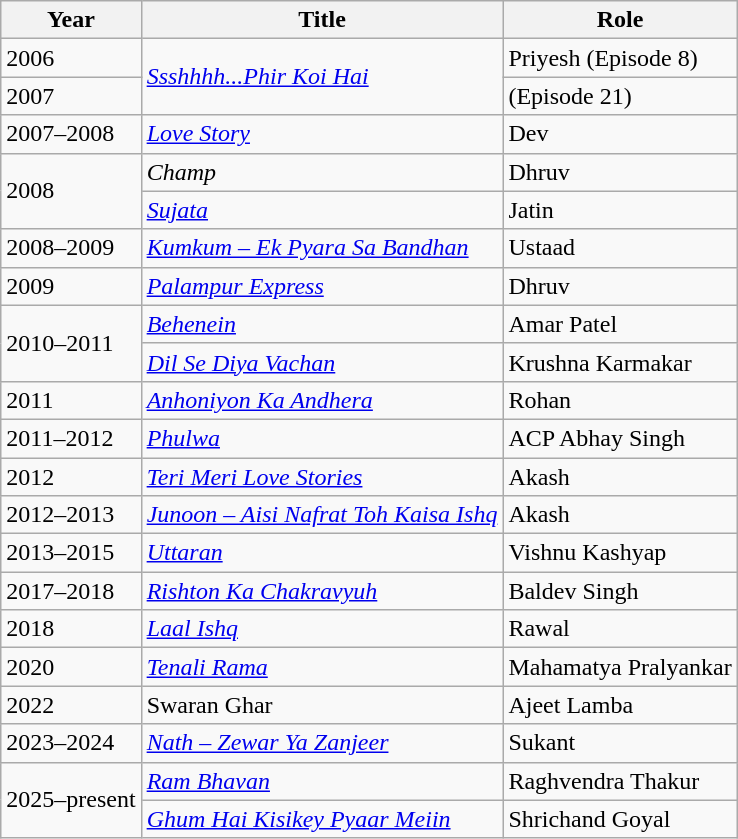<table class="wikitable sortable">
<tr>
<th>Year</th>
<th>Title</th>
<th>Role</th>
</tr>
<tr>
<td>2006</td>
<td rowspan="2"><em><a href='#'>Ssshhhh...Phir Koi Hai</a></em></td>
<td>Priyesh (Episode 8)</td>
</tr>
<tr>
<td>2007</td>
<td>(Episode 21)</td>
</tr>
<tr>
<td>2007–2008</td>
<td><em><a href='#'>Love Story</a></em></td>
<td>Dev</td>
</tr>
<tr>
<td rowspan="2">2008</td>
<td><em>Champ</em></td>
<td>Dhruv</td>
</tr>
<tr>
<td><em><a href='#'>Sujata</a></em></td>
<td>Jatin</td>
</tr>
<tr>
<td>2008–2009</td>
<td><em><a href='#'>Kumkum – Ek Pyara Sa Bandhan</a></em></td>
<td>Ustaad</td>
</tr>
<tr>
<td>2009</td>
<td><em><a href='#'>Palampur Express</a></em></td>
<td>Dhruv</td>
</tr>
<tr>
<td rowspan="2">2010–2011</td>
<td><em><a href='#'>Behenein</a></em></td>
<td>Amar Patel</td>
</tr>
<tr>
<td><em><a href='#'>Dil Se Diya Vachan</a></em></td>
<td>Krushna Karmakar</td>
</tr>
<tr>
<td>2011</td>
<td><em><a href='#'>Anhoniyon Ka Andhera</a></em></td>
<td>Rohan</td>
</tr>
<tr>
<td>2011–2012</td>
<td><em><a href='#'>Phulwa</a></em></td>
<td>ACP Abhay Singh</td>
</tr>
<tr>
<td>2012</td>
<td><em><a href='#'>Teri Meri Love Stories</a></em></td>
<td>Akash</td>
</tr>
<tr>
<td>2012–2013</td>
<td><em><a href='#'>Junoon – Aisi Nafrat Toh Kaisa Ishq</a></em></td>
<td>Akash</td>
</tr>
<tr>
<td>2013–2015</td>
<td><em><a href='#'>Uttaran</a></em></td>
<td>Vishnu Kashyap</td>
</tr>
<tr>
<td>2017–2018</td>
<td><em><a href='#'>Rishton Ka Chakravyuh</a></em></td>
<td>Baldev Singh</td>
</tr>
<tr>
<td>2018</td>
<td><em><a href='#'>Laal Ishq</a></em></td>
<td>Rawal</td>
</tr>
<tr>
<td>2020</td>
<td><em><a href='#'>Tenali Rama</a></em></td>
<td>Mahamatya Pralyankar</td>
</tr>
<tr>
<td>2022</td>
<td>Swaran Ghar</td>
<td>Ajeet Lamba</td>
</tr>
<tr>
<td>2023–2024</td>
<td><em><a href='#'>Nath – Zewar Ya Zanjeer</a></em></td>
<td>Sukant</td>
</tr>
<tr>
<td rowspan="2">2025–present</td>
<td><em><a href='#'>Ram Bhavan</a></em></td>
<td>Raghvendra Thakur</td>
</tr>
<tr>
<td><em><a href='#'>Ghum Hai Kisikey Pyaar Meiin</a></em></td>
<td>Shrichand Goyal</td>
</tr>
</table>
